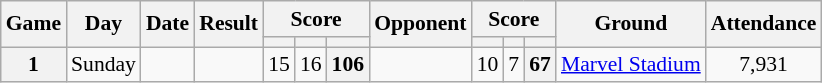<table class="wikitable plainrowheaders" style="font-size:90%; text-align:center;">
<tr>
<th scope="col" rowspan="2">Game</th>
<th scope="col" rowspan="2">Day</th>
<th scope="col" rowspan="2">Date</th>
<th scope="col" rowspan="2">Result</th>
<th scope="col" colspan="3">Score</th>
<th scope="col" rowspan="2">Opponent</th>
<th scope="col" colspan="3">Score</th>
<th scope="col" rowspan="2">Ground</th>
<th scope="col" rowspan="2">Attendance</th>
</tr>
<tr>
<th scope="col"></th>
<th scope="col"></th>
<th scope="col"></th>
<th scope="col"></th>
<th scope="col"></th>
<th scope="col"></th>
</tr>
<tr>
<th scope="row" style="text-align:center;">1</th>
<td>Sunday</td>
<td></td>
<td></td>
<td>15</td>
<td>16</td>
<th>106</th>
<td></td>
<td>10</td>
<td>7</td>
<th>67</th>
<td><a href='#'>Marvel Stadium</a></td>
<td>7,931</td>
</tr>
</table>
